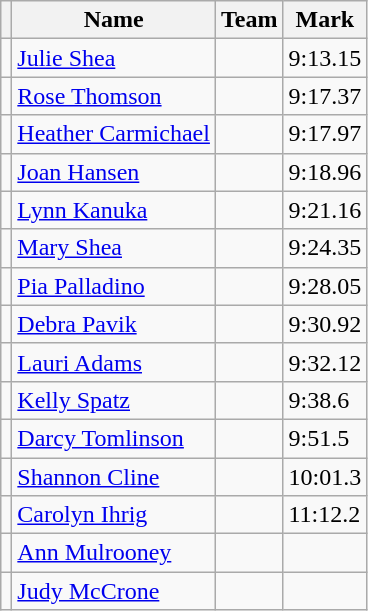<table class=wikitable>
<tr>
<th></th>
<th>Name</th>
<th>Team</th>
<th>Mark</th>
</tr>
<tr>
<td></td>
<td><a href='#'>Julie Shea</a></td>
<td></td>
<td>9:13.15</td>
</tr>
<tr>
<td></td>
<td><a href='#'>Rose Thomson</a></td>
<td></td>
<td>9:17.37</td>
</tr>
<tr>
<td></td>
<td><a href='#'>Heather Carmichael</a></td>
<td></td>
<td>9:17.97</td>
</tr>
<tr>
<td></td>
<td><a href='#'>Joan Hansen</a></td>
<td></td>
<td>9:18.96</td>
</tr>
<tr>
<td></td>
<td><a href='#'>Lynn Kanuka</a></td>
<td></td>
<td>9:21.16</td>
</tr>
<tr>
<td></td>
<td><a href='#'>Mary Shea</a></td>
<td></td>
<td>9:24.35</td>
</tr>
<tr>
<td></td>
<td><a href='#'>Pia Palladino</a></td>
<td></td>
<td>9:28.05</td>
</tr>
<tr>
<td></td>
<td><a href='#'>Debra Pavik</a></td>
<td></td>
<td>9:30.92</td>
</tr>
<tr>
<td></td>
<td><a href='#'>Lauri Adams</a></td>
<td></td>
<td>9:32.12</td>
</tr>
<tr>
<td></td>
<td><a href='#'>Kelly Spatz</a></td>
<td></td>
<td>9:38.6</td>
</tr>
<tr>
<td></td>
<td><a href='#'>Darcy Tomlinson</a></td>
<td></td>
<td>9:51.5</td>
</tr>
<tr>
<td></td>
<td><a href='#'>Shannon Cline</a></td>
<td></td>
<td>10:01.3</td>
</tr>
<tr>
<td></td>
<td><a href='#'>Carolyn Ihrig</a></td>
<td></td>
<td>11:12.2</td>
</tr>
<tr>
<td></td>
<td><a href='#'>Ann Mulrooney</a></td>
<td></td>
<td></td>
</tr>
<tr>
<td></td>
<td><a href='#'>Judy McCrone</a></td>
<td></td>
<td></td>
</tr>
</table>
